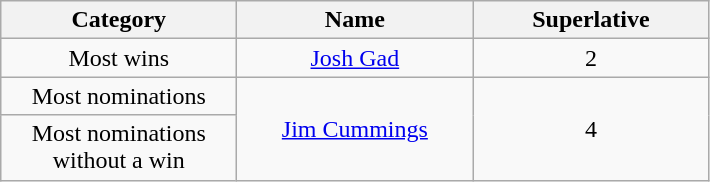<table class="wikitable" style="text-align: center">
<tr>
<th width="150">Category</th>
<th width="150">Name</th>
<th width="150">Superlative</th>
</tr>
<tr>
<td>Most wins</td>
<td><a href='#'>Josh Gad</a></td>
<td>2</td>
</tr>
<tr>
<td>Most nominations</td>
<td rowspan="2"><a href='#'>Jim Cummings</a></td>
<td rowspan="2">4</td>
</tr>
<tr>
<td>Most nominations without a win</td>
</tr>
</table>
